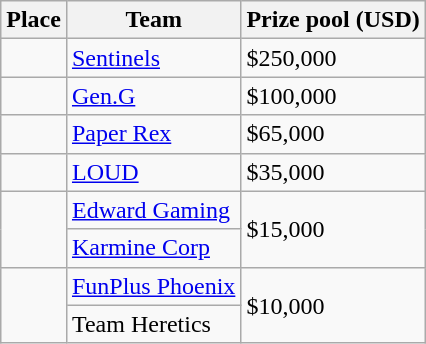<table class="wikitable">
<tr>
<th>Place</th>
<th>Team</th>
<th>Prize pool (USD)</th>
</tr>
<tr>
<td></td>
<td><a href='#'>Sentinels</a></td>
<td>$250,000</td>
</tr>
<tr>
<td></td>
<td><a href='#'>Gen.G</a></td>
<td>$100,000</td>
</tr>
<tr>
<td></td>
<td><a href='#'>Paper Rex</a></td>
<td>$65,000</td>
</tr>
<tr>
<td></td>
<td><a href='#'>LOUD</a></td>
<td>$35,000</td>
</tr>
<tr>
<td rowspan=2></td>
<td><a href='#'>Edward Gaming</a></td>
<td rowspan="2">$15,000</td>
</tr>
<tr>
<td><a href='#'>Karmine Corp</a></td>
</tr>
<tr>
<td rowspan=2></td>
<td><a href='#'>FunPlus Phoenix</a></td>
<td rowspan="2">$10,000</td>
</tr>
<tr>
<td>Team Heretics</td>
</tr>
</table>
